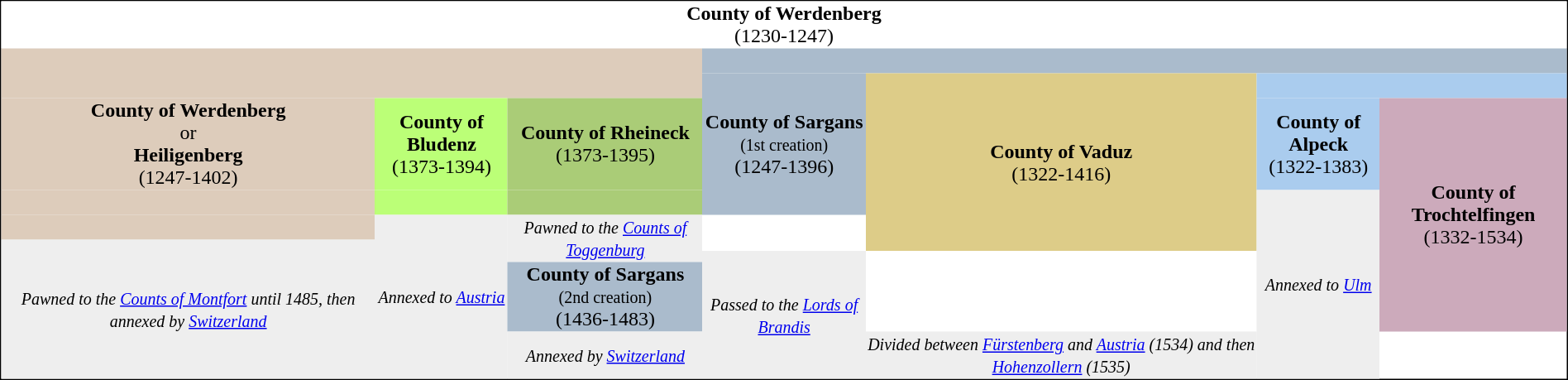<table align="center" style="border-spacing: 0px; border: 1px solid black; text-align: center;">
<tr>
<td colspan=7 style="background: #fff;"><strong>County of Werdenberg</strong> <br>(1230-1247)</td>
</tr>
<tr>
<td colspan=3 rowspan="3" style="background: #DDCCBB;">      </td>
<td colspan=4 style="background: #AABBCC;">      </td>
</tr>
<tr>
<td colspan=1 rowspan="4" style="background: #AABBCC;"><strong>County of Sargans</strong><br><small>(1st creation)</small><br>(1247-1396)</td>
<td colspan=1 rowspan="6" style="background: #DDCC88;"><strong>County of Vaduz</strong> <br>(1322-1416)</td>
<td colspan=2 style="background: #AACCEE;">      </td>
</tr>
<tr>
<td colspan=1 rowspan="2" style="background: #AACCEE;"><strong>County of Alpeck</strong> <br>(1322-1383)</td>
<td colspan=1 rowspan="8" style="background: #CCAABB;"><strong>County of Trochtelfingen</strong> <br>(1332-1534)</td>
</tr>
<tr>
<td colspan=1 style="background: #DDCCBB;"><strong>County of Werdenberg</strong><br>or<br><strong>Heiligenberg</strong><br>(1247-1402)</td>
<td colspan=1 style="background: #BBFF77;"><strong>County of Bludenz</strong><br>(1373-1394)</td>
<td colspan=1 style="background: #AACC77;"><strong>County of Rheineck</strong><br>(1373-1395)</td>
</tr>
<tr>
<td colspan=1 style="background: #DDCCBB;">      </td>
<td colspan=1 style="background: #BBFF77;">      </td>
<td colspan=1 style="background: #AACC77;">      </td>
<td colspan=1 rowspan="7" style="background: #eee;"><small><em>Annexed to <a href='#'>Ulm</a></em></small></td>
</tr>
<tr>
<td colspan=1 style="background: #DDCCBB;">      </td>
<td colspan=1 rowspan="6" colspan="2" style="background: #eee;"><small><em>Annexed to <a href='#'>Austria</a></em></small></td>
<td colspan=1 rowspan="3" style="background: #eee;"><small><em>Pawned to the <a href='#'>Counts of Toggenburg</a></em></small></td>
</tr>
<tr>
<td colspan=1 rowspan="5" style="background: #eee;"><small><em>Pawned to the <a href='#'>Counts of Montfort</a> until 1485, then annexed by <a href='#'>Switzerland</a></em></small></td>
</tr>
<tr>
<td colspan=1 rowspan="4" style="background: #eee;"><small><em>Passed to the <a href='#'>Lords of Brandis</a></em></small></td>
</tr>
<tr>
<td colspan=1 style="background: #AABBCC;"><strong>County of Sargans</strong><br><small>(2nd creation)</small><br>(1436-1483)</td>
</tr>
<tr>
<td colspan=1 style="background: #eee;" rowspan="2"><small><em>Annexed by <a href='#'>Switzerland</a></em></small></td>
</tr>
<tr>
<td colspan=1 style="background: #eee;"><small><em>Divided between <a href='#'>Fürstenberg</a> and <a href='#'>Austria</a> (1534) and then <a href='#'>Hohenzollern</a> (1535)</em></small></td>
</tr>
<tr>
</tr>
</table>
